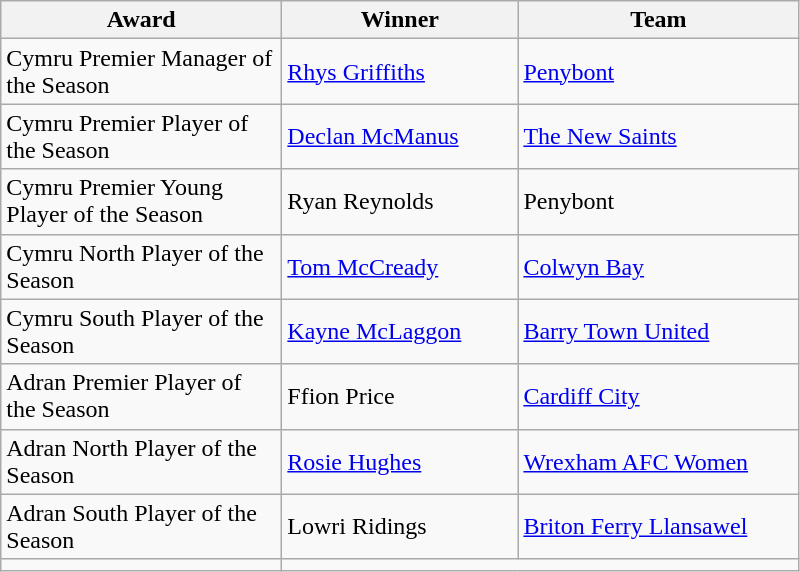<table class="wikitable">
<tr>
<th width=180>Award</th>
<th width=150>Winner</th>
<th width=180>Team</th>
</tr>
<tr>
<td>Cymru Premier Manager of the Season</td>
<td><a href='#'>Rhys Griffiths</a></td>
<td><a href='#'>Penybont</a></td>
</tr>
<tr>
<td>Cymru Premier Player of the Season</td>
<td><a href='#'>Declan McManus</a></td>
<td><a href='#'>The New Saints</a></td>
</tr>
<tr>
<td>Cymru Premier Young Player of the Season</td>
<td>Ryan Reynolds</td>
<td>Penybont</td>
</tr>
<tr>
<td>Cymru North Player of the Season</td>
<td><a href='#'>Tom McCready</a></td>
<td><a href='#'>Colwyn Bay</a></td>
</tr>
<tr>
<td>Cymru South Player of the Season</td>
<td><a href='#'>Kayne McLaggon</a></td>
<td><a href='#'>Barry Town United</a></td>
</tr>
<tr>
<td>Adran Premier Player of the Season</td>
<td>Ffion Price</td>
<td><a href='#'>Cardiff City</a></td>
</tr>
<tr>
<td>Adran North Player of the Season</td>
<td><a href='#'>Rosie Hughes</a></td>
<td><a href='#'>Wrexham AFC Women</a></td>
</tr>
<tr>
<td>Adran South Player of the Season</td>
<td>Lowri Ridings</td>
<td><a href='#'>Briton Ferry Llansawel</a></td>
</tr>
<tr>
<td></td>
</tr>
</table>
